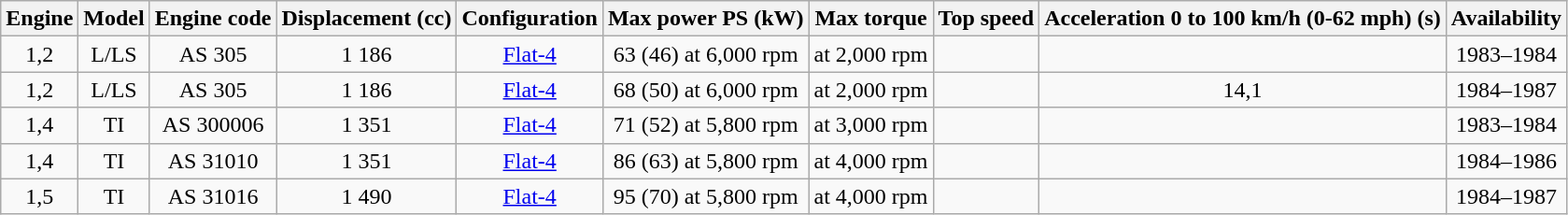<table class="wikitable" style="text-align: center;">
<tr>
<th>Engine</th>
<th>Model</th>
<th>Engine code</th>
<th>Displacement (cc)</th>
<th>Configuration</th>
<th>Max power PS (kW)</th>
<th>Max torque</th>
<th>Top speed</th>
<th>Acceleration 0 to 100 km/h (0-62 mph) (s)</th>
<th>Availability</th>
</tr>
<tr>
<td>1,2</td>
<td>L/LS</td>
<td>AS 305</td>
<td>1 186</td>
<td><a href='#'>Flat-4</a></td>
<td>63 (46) at 6,000 rpm</td>
<td> at 2,000 rpm</td>
<td></td>
<td></td>
<td>1983–1984</td>
</tr>
<tr>
<td>1,2</td>
<td>L/LS</td>
<td>AS 305</td>
<td>1 186</td>
<td><a href='#'>Flat-4</a></td>
<td>68 (50) at 6,000 rpm</td>
<td> at 2,000 rpm</td>
<td></td>
<td>14,1</td>
<td>1984–1987</td>
</tr>
<tr>
<td>1,4</td>
<td>TI</td>
<td>AS 300006</td>
<td>1 351</td>
<td><a href='#'>Flat-4</a></td>
<td>71 (52) at 5,800 rpm</td>
<td> at 3,000 rpm</td>
<td></td>
<td></td>
<td>1983–1984</td>
</tr>
<tr>
<td>1,4</td>
<td>TI</td>
<td>AS 31010</td>
<td>1 351</td>
<td><a href='#'>Flat-4</a></td>
<td>86 (63) at 5,800 rpm</td>
<td> at 4,000 rpm</td>
<td></td>
<td></td>
<td>1984–1986</td>
</tr>
<tr>
<td>1,5</td>
<td>TI</td>
<td>AS 31016</td>
<td>1 490</td>
<td><a href='#'>Flat-4</a></td>
<td>95 (70) at 5,800 rpm</td>
<td> at 4,000 rpm</td>
<td></td>
<td></td>
<td>1984–1987</td>
</tr>
</table>
